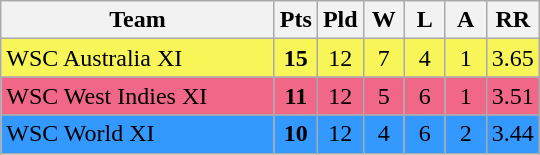<table class="wikitable" style="text-align:center;">
<tr>
<th width=175>Team</th>
<th width=20  abbr="Points">Pts</th>
<th width=20  abbr="Played">Pld</th>
<th width=20  abbr="Won">W</th>
<th width=20  abbr="Lost">L</th>
<th width=20  abbr="No Result">A</th>
<th width=20  abbr="Run Rate">RR</th>
</tr>
<tr style="background:#F7F557;">
<td style="text-align:left;">WSC Australia XI</td>
<td><strong>15</strong></td>
<td>12</td>
<td>7</td>
<td>4</td>
<td>1</td>
<td>3.65</td>
</tr>
<tr style="background:#F16787;">
<td style="text-align:left;">WSC West Indies XI</td>
<td><strong>11</strong></td>
<td>12</td>
<td>5</td>
<td>6</td>
<td>1</td>
<td>3.51</td>
</tr>
<tr style="background:#3399FF;">
<td style="text-align:left;">WSC World XI</td>
<td><strong>10</strong></td>
<td>12</td>
<td>4</td>
<td>6</td>
<td>2</td>
<td>3.44</td>
</tr>
</table>
